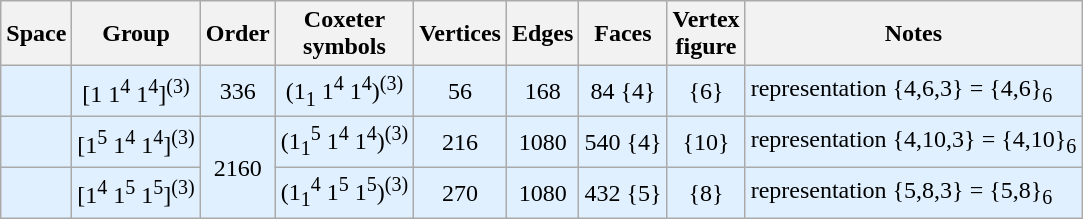<table class="wikitable sortable">
<tr>
<th>Space</th>
<th>Group</th>
<th>Order</th>
<th>Coxeter<br>symbols</th>
<th>Vertices</th>
<th>Edges</th>
<th>Faces</th>
<th>Vertex<br>figure</th>
<th>Notes</th>
</tr>
<tr align=center BGCOLOR="#e0f0ff">
<td></td>
<td>[1 1<sup>4</sup> 1<sup>4</sup>]<sup>(3)</sup><br></td>
<td>336</td>
<td>(1<sub>1</sub> 1<sup>4</sup> 1<sup>4</sup>)<sup>(3)</sup><br></td>
<td>56</td>
<td>168</td>
<td>84 {4}</td>
<td>{6}</td>
<td align=left> representation {4,6,3} = {4,6}<sub>6</sub></td>
</tr>
<tr align=center BGCOLOR="#e0f0ff">
<td></td>
<td>[1<sup>5</sup> 1<sup>4</sup> 1<sup>4</sup>]<sup>(3)</sup><br></td>
<td rowspan=2>2160</td>
<td>(1<sub>1</sub><sup>5</sup> 1<sup>4</sup> 1<sup>4</sup>)<sup>(3)</sup><br></td>
<td>216</td>
<td>1080</td>
<td>540 {4}</td>
<td>{10}</td>
<td align=left> representation {4,10,3} = {4,10}<sub>6</sub></td>
</tr>
<tr align=center BGCOLOR="#e0f0ff">
<td></td>
<td>[1<sup>4</sup> 1<sup>5</sup> 1<sup>5</sup>]<sup>(3)</sup><br></td>
<td>(1<sub>1</sub><sup>4</sup> 1<sup>5</sup> 1<sup>5</sup>)<sup>(3)</sup><br></td>
<td>270</td>
<td>1080</td>
<td>432 {5}</td>
<td>{8}</td>
<td align=left> representation {5,8,3} = {5,8}<sub>6</sub></td>
</tr>
</table>
